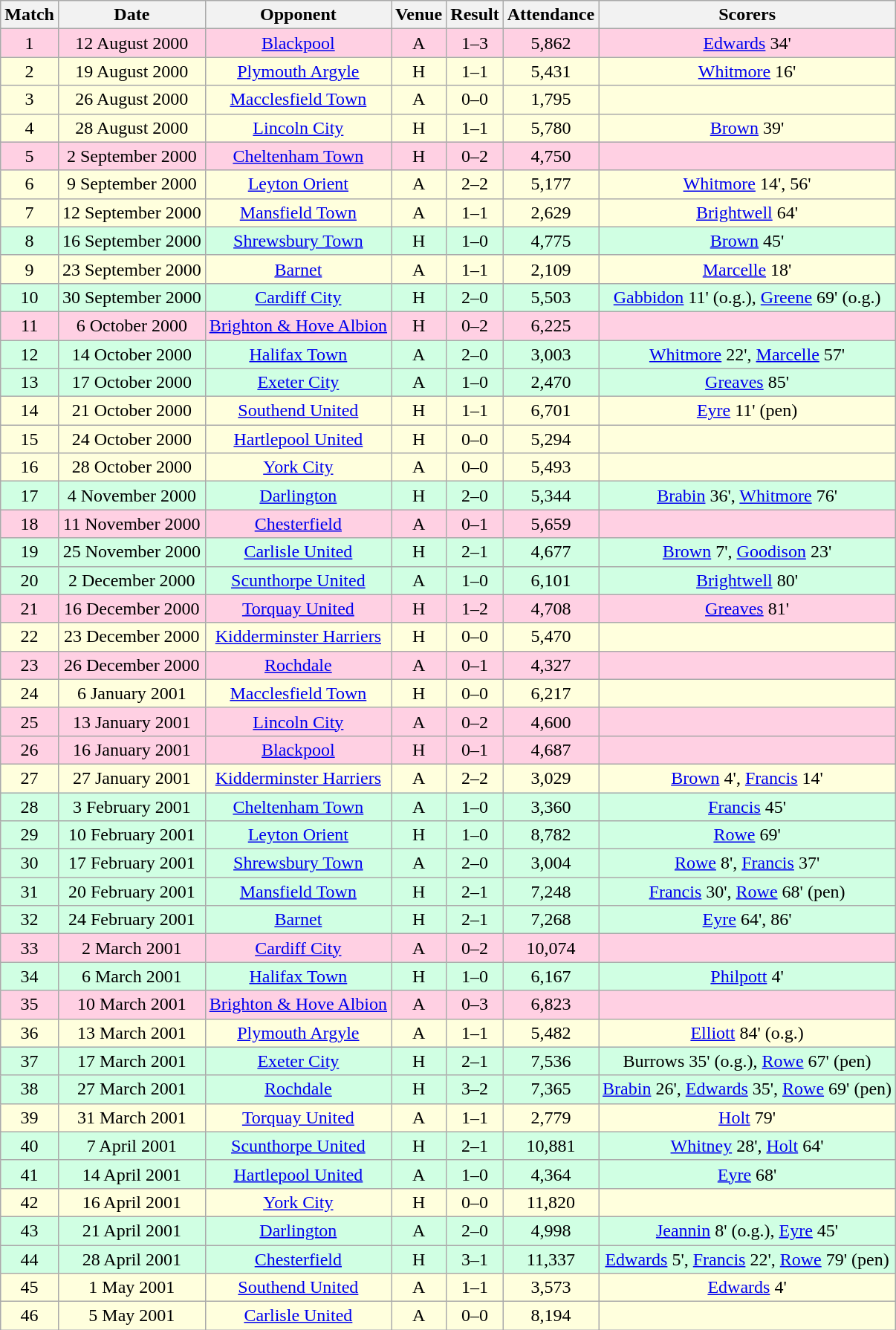<table class="wikitable " style="font-size:100%; text-align:center">
<tr>
<th>Match</th>
<th>Date</th>
<th>Opponent</th>
<th>Venue</th>
<th>Result</th>
<th>Attendance</th>
<th>Scorers</th>
</tr>
<tr style="background: #ffd0e3;">
<td>1</td>
<td>12 August 2000</td>
<td><a href='#'>Blackpool</a></td>
<td>A</td>
<td>1–3</td>
<td>5,862</td>
<td><a href='#'>Edwards</a> 34'</td>
</tr>
<tr style="background: #ffffdd;">
<td>2</td>
<td>19 August 2000</td>
<td><a href='#'>Plymouth Argyle</a></td>
<td>H</td>
<td>1–1</td>
<td>5,431</td>
<td><a href='#'>Whitmore</a> 16'</td>
</tr>
<tr style="background: #ffffdd;">
<td>3</td>
<td>26 August 2000</td>
<td><a href='#'>Macclesfield Town</a></td>
<td>A</td>
<td>0–0</td>
<td>1,795</td>
<td></td>
</tr>
<tr style="background: #ffffdd;">
<td>4</td>
<td>28 August 2000</td>
<td><a href='#'>Lincoln City</a></td>
<td>H</td>
<td>1–1</td>
<td>5,780</td>
<td><a href='#'>Brown</a> 39'</td>
</tr>
<tr style="background: #ffd0e3;">
<td>5</td>
<td>2 September 2000</td>
<td><a href='#'>Cheltenham Town</a></td>
<td>H</td>
<td>0–2</td>
<td>4,750</td>
<td></td>
</tr>
<tr style="background: #ffffdd;">
<td>6</td>
<td>9 September 2000</td>
<td><a href='#'>Leyton Orient</a></td>
<td>A</td>
<td>2–2</td>
<td>5,177</td>
<td><a href='#'>Whitmore</a> 14', 56'</td>
</tr>
<tr style="background: #ffffdd;">
<td>7</td>
<td>12 September 2000</td>
<td><a href='#'>Mansfield Town</a></td>
<td>A</td>
<td>1–1</td>
<td>2,629</td>
<td><a href='#'>Brightwell</a> 64'</td>
</tr>
<tr style="background: #d0ffe3;">
<td>8</td>
<td>16 September 2000</td>
<td><a href='#'>Shrewsbury Town</a></td>
<td>H</td>
<td>1–0</td>
<td>4,775</td>
<td><a href='#'>Brown</a> 45'</td>
</tr>
<tr style="background: #ffffdd;">
<td>9</td>
<td>23 September 2000</td>
<td><a href='#'>Barnet</a></td>
<td>A</td>
<td>1–1</td>
<td>2,109</td>
<td><a href='#'>Marcelle</a> 18'</td>
</tr>
<tr style="background: #d0ffe3;">
<td>10</td>
<td>30 September 2000</td>
<td><a href='#'>Cardiff City</a></td>
<td>H</td>
<td>2–0</td>
<td>5,503</td>
<td><a href='#'>Gabbidon</a> 11' (o.g.), <a href='#'>Greene</a> 69' (o.g.)</td>
</tr>
<tr style="background: #ffd0e3;">
<td>11</td>
<td>6 October 2000</td>
<td><a href='#'>Brighton & Hove Albion</a></td>
<td>H</td>
<td>0–2</td>
<td>6,225</td>
<td></td>
</tr>
<tr style="background: #d0ffe3;">
<td>12</td>
<td>14 October 2000</td>
<td><a href='#'>Halifax Town</a></td>
<td>A</td>
<td>2–0</td>
<td>3,003</td>
<td><a href='#'>Whitmore</a> 22', <a href='#'>Marcelle</a> 57'</td>
</tr>
<tr style="background: #d0ffe3;">
<td>13</td>
<td>17 October 2000</td>
<td><a href='#'>Exeter City</a></td>
<td>A</td>
<td>1–0</td>
<td>2,470</td>
<td><a href='#'>Greaves</a> 85'</td>
</tr>
<tr style="background: #ffffdd;">
<td>14</td>
<td>21 October 2000</td>
<td><a href='#'>Southend United</a></td>
<td>H</td>
<td>1–1</td>
<td>6,701</td>
<td><a href='#'>Eyre</a> 11' (pen)</td>
</tr>
<tr style="background: #ffffdd;">
<td>15</td>
<td>24 October 2000</td>
<td><a href='#'>Hartlepool United</a></td>
<td>H</td>
<td>0–0</td>
<td>5,294</td>
<td></td>
</tr>
<tr style="background: #ffffdd;">
<td>16</td>
<td>28 October 2000</td>
<td><a href='#'>York City</a></td>
<td>A</td>
<td>0–0</td>
<td>5,493</td>
<td></td>
</tr>
<tr style="background: #d0ffe3;">
<td>17</td>
<td>4 November 2000</td>
<td><a href='#'>Darlington</a></td>
<td>H</td>
<td>2–0</td>
<td>5,344</td>
<td><a href='#'>Brabin</a> 36', <a href='#'>Whitmore</a> 76'</td>
</tr>
<tr style="background: #ffd0e3;">
<td>18</td>
<td>11 November 2000</td>
<td><a href='#'>Chesterfield</a></td>
<td>A</td>
<td>0–1</td>
<td>5,659</td>
<td></td>
</tr>
<tr style="background: #d0ffe3;">
<td>19</td>
<td>25 November 2000</td>
<td><a href='#'>Carlisle United</a></td>
<td>H</td>
<td>2–1</td>
<td>4,677</td>
<td><a href='#'>Brown</a> 7', <a href='#'>Goodison</a> 23'</td>
</tr>
<tr style="background: #d0ffe3;">
<td>20</td>
<td>2 December 2000</td>
<td><a href='#'>Scunthorpe United</a></td>
<td>A</td>
<td>1–0</td>
<td>6,101</td>
<td><a href='#'>Brightwell</a> 80'</td>
</tr>
<tr style="background: #ffd0e3;">
<td>21</td>
<td>16 December 2000</td>
<td><a href='#'>Torquay United</a></td>
<td>H</td>
<td>1–2</td>
<td>4,708</td>
<td><a href='#'>Greaves</a> 81'</td>
</tr>
<tr style="background: #ffffdd;">
<td>22</td>
<td>23 December 2000</td>
<td><a href='#'>Kidderminster Harriers</a></td>
<td>H</td>
<td>0–0</td>
<td>5,470</td>
<td></td>
</tr>
<tr style="background: #ffd0e3;">
<td>23</td>
<td>26 December 2000</td>
<td><a href='#'>Rochdale</a></td>
<td>A</td>
<td>0–1</td>
<td>4,327</td>
<td></td>
</tr>
<tr style="background: #ffffdd;">
<td>24</td>
<td>6 January 2001</td>
<td><a href='#'>Macclesfield Town</a></td>
<td>H</td>
<td>0–0</td>
<td>6,217</td>
<td></td>
</tr>
<tr style="background: #ffd0e3;">
<td>25</td>
<td>13 January 2001</td>
<td><a href='#'>Lincoln City</a></td>
<td>A</td>
<td>0–2</td>
<td>4,600</td>
<td></td>
</tr>
<tr style="background: #ffd0e3;">
<td>26</td>
<td>16 January 2001</td>
<td><a href='#'>Blackpool</a></td>
<td>H</td>
<td>0–1</td>
<td>4,687</td>
<td></td>
</tr>
<tr style="background: #ffffdd;">
<td>27</td>
<td>27 January 2001</td>
<td><a href='#'>Kidderminster Harriers</a></td>
<td>A</td>
<td>2–2</td>
<td>3,029</td>
<td><a href='#'>Brown</a> 4', <a href='#'>Francis</a> 14'</td>
</tr>
<tr style="background: #d0ffe3;">
<td>28</td>
<td>3 February 2001</td>
<td><a href='#'>Cheltenham Town</a></td>
<td>A</td>
<td>1–0</td>
<td>3,360</td>
<td><a href='#'>Francis</a> 45'</td>
</tr>
<tr style="background: #d0ffe3;">
<td>29</td>
<td>10 February 2001</td>
<td><a href='#'>Leyton Orient</a></td>
<td>H</td>
<td>1–0</td>
<td>8,782</td>
<td><a href='#'>Rowe</a> 69'</td>
</tr>
<tr style="background: #d0ffe3;">
<td>30</td>
<td>17 February 2001</td>
<td><a href='#'>Shrewsbury Town</a></td>
<td>A</td>
<td>2–0</td>
<td>3,004</td>
<td><a href='#'>Rowe</a> 8', <a href='#'>Francis</a> 37'</td>
</tr>
<tr style="background: #d0ffe3;">
<td>31</td>
<td>20 February 2001</td>
<td><a href='#'>Mansfield Town</a></td>
<td>H</td>
<td>2–1</td>
<td>7,248</td>
<td><a href='#'>Francis</a> 30', <a href='#'>Rowe</a> 68' (pen)</td>
</tr>
<tr style="background: #d0ffe3;">
<td>32</td>
<td>24 February 2001</td>
<td><a href='#'>Barnet</a></td>
<td>H</td>
<td>2–1</td>
<td>7,268</td>
<td><a href='#'>Eyre</a> 64', 86'</td>
</tr>
<tr style="background: #ffd0e3;">
<td>33</td>
<td>2 March 2001</td>
<td><a href='#'>Cardiff City</a></td>
<td>A</td>
<td>0–2</td>
<td>10,074</td>
<td></td>
</tr>
<tr style="background: #d0ffe3;">
<td>34</td>
<td>6 March 2001</td>
<td><a href='#'>Halifax Town</a></td>
<td>H</td>
<td>1–0</td>
<td>6,167</td>
<td><a href='#'>Philpott</a> 4'</td>
</tr>
<tr style="background: #ffd0e3;">
<td>35</td>
<td>10 March 2001</td>
<td><a href='#'>Brighton & Hove Albion</a></td>
<td>A</td>
<td>0–3</td>
<td>6,823</td>
<td></td>
</tr>
<tr style="background: #ffffdd;">
<td>36</td>
<td>13 March 2001</td>
<td><a href='#'>Plymouth Argyle</a></td>
<td>A</td>
<td>1–1</td>
<td>5,482</td>
<td><a href='#'>Elliott</a> 84' (o.g.)</td>
</tr>
<tr style="background: #d0ffe3;">
<td>37</td>
<td>17 March 2001</td>
<td><a href='#'>Exeter City</a></td>
<td>H</td>
<td>2–1</td>
<td>7,536</td>
<td>Burrows 35' (o.g.), <a href='#'>Rowe</a> 67' (pen)</td>
</tr>
<tr style="background: #d0ffe3;">
<td>38</td>
<td>27 March 2001</td>
<td><a href='#'>Rochdale</a></td>
<td>H</td>
<td>3–2</td>
<td>7,365</td>
<td><a href='#'>Brabin</a> 26', <a href='#'>Edwards</a> 35', <a href='#'>Rowe</a> 69' (pen)</td>
</tr>
<tr style="background: #ffffdd;">
<td>39</td>
<td>31 March 2001</td>
<td><a href='#'>Torquay United</a></td>
<td>A</td>
<td>1–1</td>
<td>2,779</td>
<td><a href='#'>Holt</a> 79'</td>
</tr>
<tr style="background: #d0ffe3;">
<td>40</td>
<td>7 April 2001</td>
<td><a href='#'>Scunthorpe United</a></td>
<td>H</td>
<td>2–1</td>
<td>10,881</td>
<td><a href='#'>Whitney</a> 28', <a href='#'>Holt</a> 64'</td>
</tr>
<tr style="background: #d0ffe3;">
<td>41</td>
<td>14 April 2001</td>
<td><a href='#'>Hartlepool United</a></td>
<td>A</td>
<td>1–0</td>
<td>4,364</td>
<td><a href='#'>Eyre</a> 68'</td>
</tr>
<tr style="background: #ffffdd;">
<td>42</td>
<td>16 April 2001</td>
<td><a href='#'>York City</a></td>
<td>H</td>
<td>0–0</td>
<td>11,820</td>
<td></td>
</tr>
<tr style="background: #d0ffe3;">
<td>43</td>
<td>21 April 2001</td>
<td><a href='#'>Darlington</a></td>
<td>A</td>
<td>2–0</td>
<td>4,998</td>
<td><a href='#'>Jeannin</a> 8' (o.g.), <a href='#'>Eyre</a> 45'</td>
</tr>
<tr style="background: #d0ffe3;">
<td>44</td>
<td>28 April 2001</td>
<td><a href='#'>Chesterfield</a></td>
<td>H</td>
<td>3–1</td>
<td>11,337</td>
<td><a href='#'>Edwards</a> 5', <a href='#'>Francis</a> 22', <a href='#'>Rowe</a> 79' (pen)</td>
</tr>
<tr style="background: #ffffdd;">
<td>45</td>
<td>1 May 2001</td>
<td><a href='#'>Southend United</a></td>
<td>A</td>
<td>1–1</td>
<td>3,573</td>
<td><a href='#'>Edwards</a> 4'</td>
</tr>
<tr style="background: #ffffdd;">
<td>46</td>
<td>5 May 2001</td>
<td><a href='#'>Carlisle United</a></td>
<td>A</td>
<td>0–0</td>
<td>8,194</td>
<td></td>
</tr>
</table>
